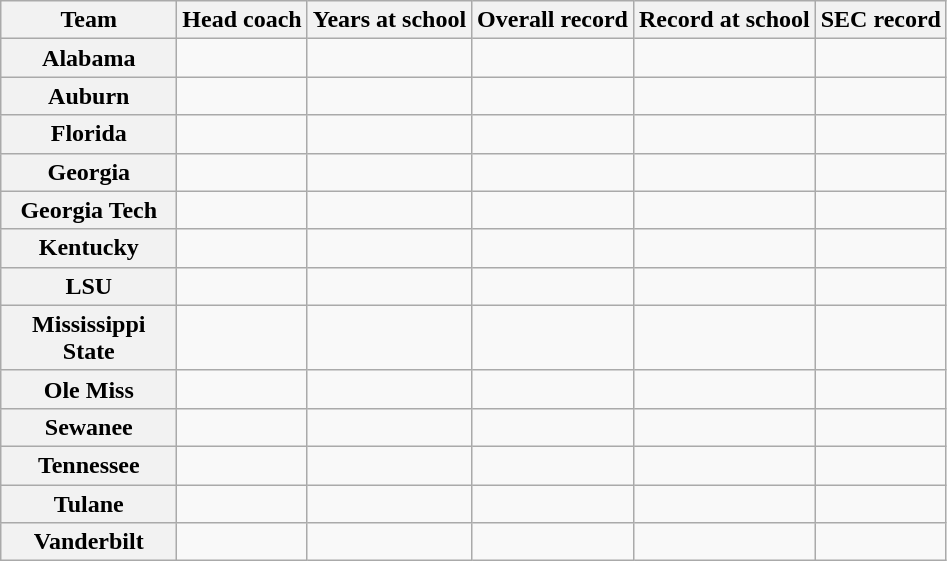<table class="wikitable sortable" style="text-align: center;">
<tr>
<th width="110">Team</th>
<th>Head coach</th>
<th>Years at school</th>
<th>Overall record</th>
<th>Record at school</th>
<th>SEC record</th>
</tr>
<tr>
<th><strong>Alabama</strong></th>
<td></td>
<td></td>
<td data-sort-value=></td>
<td data-sort-value=></td>
<td data-sort-value=></td>
</tr>
<tr>
<th><strong>Auburn</strong></th>
<td></td>
<td></td>
<td data-sort-value=></td>
<td data-sort-value=></td>
<td data-sort-value=></td>
</tr>
<tr>
<th><strong>Florida</strong></th>
<td></td>
<td></td>
<td data-sort-value=></td>
<td data-sort-value=></td>
<td data-sort-value=></td>
</tr>
<tr>
<th><strong>Georgia</strong></th>
<td></td>
<td></td>
<td data-sort-value=></td>
<td data-sort-value=></td>
<td data-sort-value=></td>
</tr>
<tr>
<th><strong>Georgia Tech</strong></th>
<td></td>
<td></td>
<td data-sort-value=></td>
<td data-sort-value=></td>
<td data-sort-value=></td>
</tr>
<tr>
<th><strong>Kentucky</strong></th>
<td></td>
<td></td>
<td data-sort-value=></td>
<td data-sort-value=></td>
<td data-sort-value=></td>
</tr>
<tr>
<th><strong>LSU</strong></th>
<td></td>
<td></td>
<td data-sort-value=></td>
<td data-sort-value=></td>
<td data-sort-value=></td>
</tr>
<tr>
<th><strong>Mississippi State</strong></th>
<td></td>
<td></td>
<td data-sort-value=></td>
<td data-sort-value=></td>
<td data-sort-value=></td>
</tr>
<tr>
<th><strong>Ole Miss</strong></th>
<td></td>
<td></td>
<td data-sort-value=></td>
<td data-sort-value=></td>
<td data-sort-value=></td>
</tr>
<tr>
<th><strong>Sewanee</strong></th>
<td></td>
<td></td>
<td data-sort-value=></td>
<td data-sort-value=></td>
<td data-sort-value=></td>
</tr>
<tr>
<th><strong>Tennessee</strong></th>
<td></td>
<td></td>
<td data-sort-value=></td>
<td data-sort-value=></td>
<td data-sort-value=></td>
</tr>
<tr>
<th><strong>Tulane</strong></th>
<td></td>
<td></td>
<td data-sort-value=></td>
<td data-sort-value=></td>
<td data-sort-value=></td>
</tr>
<tr>
<th><strong>Vanderbilt</strong></th>
<td></td>
<td></td>
<td data-sort-value=></td>
<td data-sort-value=></td>
<td data-sort-value=></td>
</tr>
</table>
